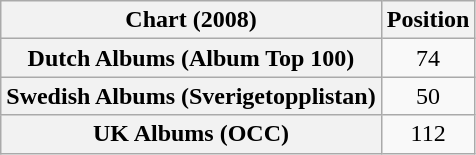<table class="wikitable sortable plainrowheaders" style="text-align:center">
<tr>
<th scope="col">Chart (2008)</th>
<th scope="col">Position</th>
</tr>
<tr>
<th scope="row">Dutch Albums (Album Top 100)</th>
<td>74</td>
</tr>
<tr>
<th scope="row">Swedish Albums (Sverigetopplistan)</th>
<td>50</td>
</tr>
<tr>
<th scope="row">UK Albums (OCC)</th>
<td>112</td>
</tr>
</table>
